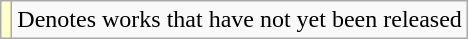<table class="wikitable">
<tr>
<td style="background:#FFFFCC;"></td>
<td>Denotes works that have not yet been released</td>
</tr>
</table>
